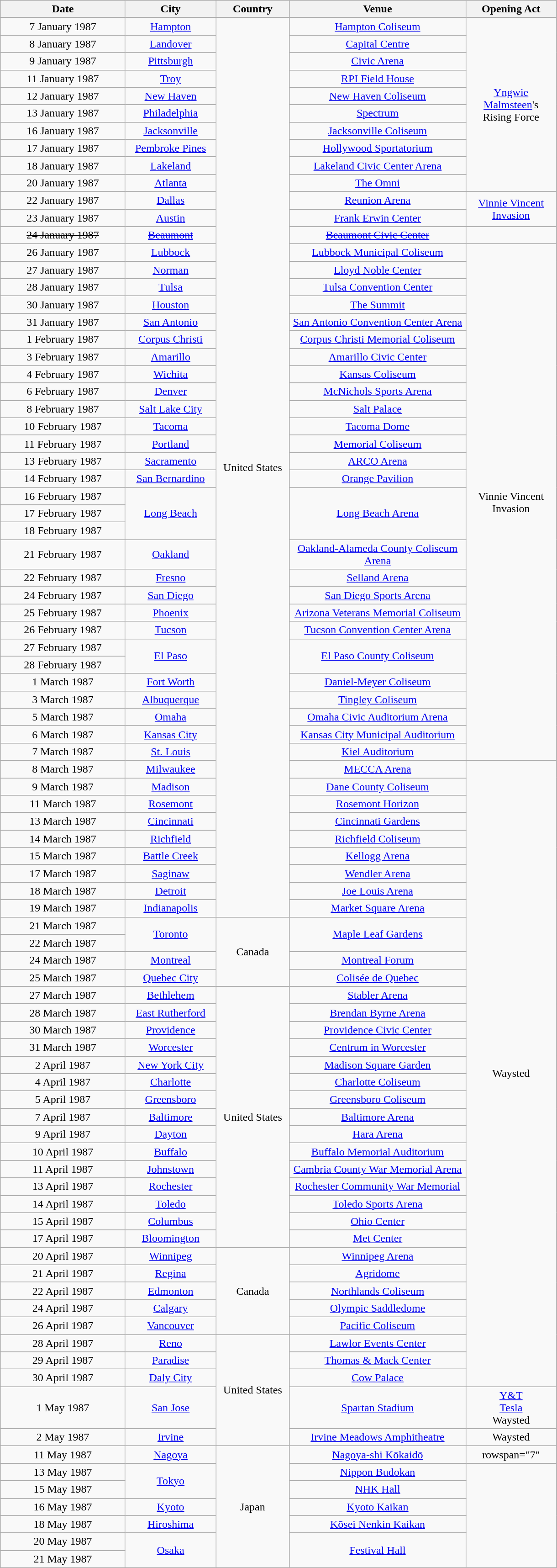<table class="wikitable" style="text-align:center;">
<tr>
<th width="175">Date</th>
<th width="125">City</th>
<th width="100">Country</th>
<th width="250">Venue</th>
<th width="125">Opening Act</th>
</tr>
<tr>
<td>7 January 1987</td>
<td><a href='#'>Hampton</a></td>
<td rowspan="51">United States</td>
<td><a href='#'>Hampton Coliseum</a></td>
<td rowspan="10"><a href='#'>Yngwie Malmsteen</a>'s Rising Force</td>
</tr>
<tr>
<td>8 January 1987</td>
<td><a href='#'>Landover</a></td>
<td><a href='#'>Capital Centre</a></td>
</tr>
<tr>
<td>9 January 1987</td>
<td><a href='#'>Pittsburgh</a></td>
<td><a href='#'>Civic Arena</a></td>
</tr>
<tr>
<td>11 January 1987</td>
<td><a href='#'>Troy</a></td>
<td><a href='#'>RPI Field House</a></td>
</tr>
<tr>
<td>12 January 1987</td>
<td><a href='#'>New Haven</a></td>
<td><a href='#'>New Haven Coliseum</a></td>
</tr>
<tr>
<td>13 January 1987</td>
<td><a href='#'>Philadelphia</a></td>
<td><a href='#'>Spectrum</a></td>
</tr>
<tr>
<td>16 January 1987</td>
<td><a href='#'>Jacksonville</a></td>
<td><a href='#'>Jacksonville Coliseum</a></td>
</tr>
<tr>
<td>17 January 1987</td>
<td><a href='#'>Pembroke Pines</a></td>
<td><a href='#'>Hollywood Sportatorium</a></td>
</tr>
<tr>
<td>18 January 1987</td>
<td><a href='#'>Lakeland</a></td>
<td><a href='#'>Lakeland Civic Center Arena</a></td>
</tr>
<tr>
<td>20 January 1987</td>
<td><a href='#'>Atlanta</a></td>
<td><a href='#'>The Omni</a></td>
</tr>
<tr>
<td>22 January 1987</td>
<td><a href='#'>Dallas</a></td>
<td><a href='#'>Reunion Arena</a></td>
<td rowspan="2"><a href='#'>Vinnie Vincent Invasion</a></td>
</tr>
<tr>
<td>23 January 1987</td>
<td><a href='#'>Austin</a></td>
<td><a href='#'>Frank Erwin Center</a></td>
</tr>
<tr>
<td><s>24 January 1987</s></td>
<td><a href='#'><s>Beaumont</s></a></td>
<td><a href='#'><s>Beaumont Civic Center</s></a></td>
<td></td>
</tr>
<tr>
<td>26 January 1987</td>
<td><a href='#'>Lubbock</a></td>
<td><a href='#'>Lubbock Municipal Coliseum</a></td>
<td rowspan="29">Vinnie Vincent Invasion</td>
</tr>
<tr>
<td>27 January 1987</td>
<td><a href='#'>Norman</a></td>
<td><a href='#'>Lloyd Noble Center</a></td>
</tr>
<tr>
<td>28 January 1987</td>
<td><a href='#'>Tulsa</a></td>
<td><a href='#'>Tulsa Convention Center</a></td>
</tr>
<tr>
<td>30 January 1987</td>
<td><a href='#'>Houston</a></td>
<td><a href='#'>The Summit</a></td>
</tr>
<tr>
<td>31 January 1987</td>
<td><a href='#'>San Antonio</a></td>
<td><a href='#'>San Antonio Convention Center Arena</a></td>
</tr>
<tr>
<td>1 February 1987</td>
<td><a href='#'>Corpus Christi</a></td>
<td><a href='#'>Corpus Christi Memorial Coliseum</a></td>
</tr>
<tr>
<td>3 February 1987</td>
<td><a href='#'>Amarillo</a></td>
<td><a href='#'>Amarillo Civic Center</a></td>
</tr>
<tr>
<td>4 February 1987</td>
<td><a href='#'>Wichita</a></td>
<td><a href='#'>Kansas Coliseum</a></td>
</tr>
<tr>
<td>6 February 1987</td>
<td><a href='#'>Denver</a></td>
<td><a href='#'>McNichols Sports Arena</a></td>
</tr>
<tr>
<td>8 February 1987</td>
<td><a href='#'>Salt Lake City</a></td>
<td><a href='#'>Salt Palace</a></td>
</tr>
<tr>
<td>10 February 1987</td>
<td><a href='#'>Tacoma</a></td>
<td><a href='#'>Tacoma Dome</a></td>
</tr>
<tr>
<td>11 February 1987</td>
<td><a href='#'>Portland</a></td>
<td><a href='#'>Memorial Coliseum</a></td>
</tr>
<tr>
<td>13 February 1987</td>
<td><a href='#'>Sacramento</a></td>
<td><a href='#'>ARCO Arena</a></td>
</tr>
<tr>
<td>14 February 1987</td>
<td><a href='#'>San Bernardino</a></td>
<td><a href='#'>Orange Pavilion</a></td>
</tr>
<tr>
<td>16 February 1987</td>
<td rowspan="3"><a href='#'>Long Beach</a></td>
<td rowspan="3"><a href='#'>Long Beach Arena</a></td>
</tr>
<tr>
<td>17 February 1987</td>
</tr>
<tr>
<td>18 February 1987</td>
</tr>
<tr>
<td>21 February 1987</td>
<td><a href='#'>Oakland</a></td>
<td><a href='#'>Oakland-Alameda County Coliseum Arena</a></td>
</tr>
<tr>
<td>22 February 1987</td>
<td><a href='#'>Fresno</a></td>
<td><a href='#'>Selland Arena</a></td>
</tr>
<tr>
<td>24 February 1987</td>
<td><a href='#'>San Diego</a></td>
<td><a href='#'>San Diego Sports Arena</a></td>
</tr>
<tr>
<td>25 February 1987</td>
<td><a href='#'>Phoenix</a></td>
<td><a href='#'>Arizona Veterans Memorial Coliseum</a></td>
</tr>
<tr>
<td>26 February 1987</td>
<td><a href='#'>Tucson</a></td>
<td><a href='#'>Tucson Convention Center Arena</a></td>
</tr>
<tr>
<td>27 February 1987</td>
<td rowspan="2"><a href='#'>El Paso</a></td>
<td rowspan="2"><a href='#'>El Paso County Coliseum</a></td>
</tr>
<tr>
<td>28 February 1987</td>
</tr>
<tr>
<td>1 March 1987</td>
<td><a href='#'>Fort Worth</a></td>
<td><a href='#'>Daniel-Meyer Coliseum</a></td>
</tr>
<tr>
<td>3 March 1987</td>
<td><a href='#'>Albuquerque</a></td>
<td><a href='#'>Tingley Coliseum</a></td>
</tr>
<tr>
<td>5 March 1987</td>
<td><a href='#'>Omaha</a></td>
<td><a href='#'>Omaha Civic Auditorium Arena</a></td>
</tr>
<tr>
<td>6 March 1987</td>
<td><a href='#'>Kansas City</a></td>
<td><a href='#'>Kansas City Municipal Auditorium</a></td>
</tr>
<tr>
<td>7 March 1987</td>
<td><a href='#'>St. Louis</a></td>
<td><a href='#'>Kiel Auditorium</a></td>
</tr>
<tr>
<td>8 March 1987</td>
<td><a href='#'>Milwaukee</a></td>
<td><a href='#'>MECCA Arena</a></td>
<td rowspan="36">Waysted</td>
</tr>
<tr>
<td>9 March 1987</td>
<td><a href='#'>Madison</a></td>
<td><a href='#'>Dane County Coliseum</a></td>
</tr>
<tr>
<td>11 March 1987</td>
<td><a href='#'>Rosemont</a></td>
<td><a href='#'>Rosemont Horizon</a></td>
</tr>
<tr>
<td>13 March 1987</td>
<td><a href='#'>Cincinnati</a></td>
<td><a href='#'>Cincinnati Gardens</a></td>
</tr>
<tr>
<td>14 March 1987</td>
<td><a href='#'>Richfield</a></td>
<td><a href='#'>Richfield Coliseum</a></td>
</tr>
<tr>
<td>15 March 1987</td>
<td><a href='#'>Battle Creek</a></td>
<td><a href='#'>Kellogg Arena</a></td>
</tr>
<tr>
<td>17 March 1987</td>
<td><a href='#'>Saginaw</a></td>
<td><a href='#'>Wendler Arena</a></td>
</tr>
<tr>
<td>18 March 1987</td>
<td><a href='#'>Detroit</a></td>
<td><a href='#'>Joe Louis Arena</a></td>
</tr>
<tr>
<td>19 March 1987</td>
<td><a href='#'>Indianapolis</a></td>
<td><a href='#'>Market Square Arena</a></td>
</tr>
<tr>
<td>21 March 1987</td>
<td rowspan="2"><a href='#'>Toronto</a></td>
<td rowspan="4">Canada</td>
<td rowspan="2"><a href='#'>Maple Leaf Gardens</a></td>
</tr>
<tr>
<td>22 March 1987</td>
</tr>
<tr>
<td>24 March 1987</td>
<td><a href='#'>Montreal</a></td>
<td><a href='#'>Montreal Forum</a></td>
</tr>
<tr>
<td>25 March 1987</td>
<td><a href='#'>Quebec City</a></td>
<td><a href='#'>Colisée de Quebec</a></td>
</tr>
<tr>
<td>27 March 1987</td>
<td><a href='#'>Bethlehem</a></td>
<td rowspan="15">United States</td>
<td><a href='#'>Stabler Arena</a></td>
</tr>
<tr>
<td>28 March 1987</td>
<td><a href='#'>East Rutherford</a></td>
<td><a href='#'>Brendan Byrne Arena</a></td>
</tr>
<tr>
<td>30 March 1987</td>
<td><a href='#'>Providence</a></td>
<td><a href='#'>Providence Civic Center</a></td>
</tr>
<tr>
<td>31 March 1987</td>
<td><a href='#'>Worcester</a></td>
<td><a href='#'>Centrum in Worcester</a></td>
</tr>
<tr>
<td>2 April 1987</td>
<td><a href='#'>New York City</a></td>
<td><a href='#'>Madison Square Garden</a></td>
</tr>
<tr>
<td>4 April 1987</td>
<td><a href='#'>Charlotte</a></td>
<td><a href='#'>Charlotte Coliseum</a></td>
</tr>
<tr>
<td>5 April 1987</td>
<td><a href='#'>Greensboro</a></td>
<td><a href='#'>Greensboro Coliseum</a></td>
</tr>
<tr>
<td>7 April 1987</td>
<td><a href='#'>Baltimore</a></td>
<td><a href='#'>Baltimore Arena</a></td>
</tr>
<tr>
<td>9 April 1987</td>
<td><a href='#'>Dayton</a></td>
<td><a href='#'>Hara Arena</a></td>
</tr>
<tr>
<td>10 April 1987</td>
<td><a href='#'>Buffalo</a></td>
<td><a href='#'>Buffalo Memorial Auditorium</a></td>
</tr>
<tr>
<td>11 April 1987</td>
<td><a href='#'>Johnstown</a></td>
<td><a href='#'>Cambria County War Memorial Arena</a></td>
</tr>
<tr>
<td>13 April 1987</td>
<td><a href='#'>Rochester</a></td>
<td><a href='#'>Rochester Community War Memorial</a></td>
</tr>
<tr>
<td>14 April 1987</td>
<td><a href='#'>Toledo</a></td>
<td><a href='#'>Toledo Sports Arena</a></td>
</tr>
<tr>
<td>15 April 1987</td>
<td><a href='#'>Columbus</a></td>
<td><a href='#'>Ohio Center</a></td>
</tr>
<tr>
<td>17 April 1987</td>
<td><a href='#'>Bloomington</a></td>
<td><a href='#'>Met Center</a></td>
</tr>
<tr>
<td>20 April 1987</td>
<td><a href='#'>Winnipeg</a></td>
<td rowspan="5">Canada</td>
<td><a href='#'>Winnipeg Arena</a></td>
</tr>
<tr>
<td>21 April 1987</td>
<td><a href='#'>Regina</a></td>
<td><a href='#'>Agridome</a></td>
</tr>
<tr>
<td>22 April 1987</td>
<td><a href='#'>Edmonton</a></td>
<td><a href='#'>Northlands Coliseum</a></td>
</tr>
<tr>
<td>24 April 1987</td>
<td><a href='#'>Calgary</a></td>
<td><a href='#'>Olympic Saddledome</a></td>
</tr>
<tr>
<td>26 April 1987</td>
<td><a href='#'>Vancouver</a></td>
<td><a href='#'>Pacific Coliseum</a></td>
</tr>
<tr>
<td>28 April 1987</td>
<td><a href='#'>Reno</a></td>
<td rowspan="5">United States</td>
<td><a href='#'>Lawlor Events Center</a></td>
</tr>
<tr>
<td>29 April 1987</td>
<td><a href='#'>Paradise</a></td>
<td><a href='#'>Thomas & Mack Center</a></td>
</tr>
<tr>
<td>30 April 1987</td>
<td><a href='#'>Daly City</a></td>
<td><a href='#'>Cow Palace</a></td>
</tr>
<tr>
<td>1 May 1987</td>
<td><a href='#'>San Jose</a></td>
<td><a href='#'>Spartan Stadium</a></td>
<td><a href='#'>Y&T</a><br><a href='#'>Tesla</a><br>Waysted</td>
</tr>
<tr>
<td>2 May 1987</td>
<td><a href='#'>Irvine</a></td>
<td><a href='#'>Irvine Meadows Amphitheatre</a></td>
<td>Waysted</td>
</tr>
<tr>
<td>11 May 1987</td>
<td><a href='#'>Nagoya</a></td>
<td rowspan="7">Japan</td>
<td><a href='#'>Nagoya-shi Kōkaidō</a></td>
<td>rowspan="7" </td>
</tr>
<tr>
<td>13 May 1987</td>
<td rowspan="2"><a href='#'>Tokyo</a></td>
<td><a href='#'>Nippon Budokan</a></td>
</tr>
<tr>
<td>15 May 1987</td>
<td><a href='#'>NHK Hall</a></td>
</tr>
<tr>
<td>16 May 1987</td>
<td><a href='#'>Kyoto</a></td>
<td><a href='#'>Kyoto Kaikan</a></td>
</tr>
<tr>
<td>18 May 1987</td>
<td><a href='#'>Hiroshima</a></td>
<td><a href='#'>Kōsei Nenkin Kaikan</a></td>
</tr>
<tr>
<td>20 May 1987</td>
<td rowspan="2"><a href='#'>Osaka</a></td>
<td rowspan="2"><a href='#'>Festival Hall</a></td>
</tr>
<tr>
<td>21 May 1987</td>
</tr>
</table>
